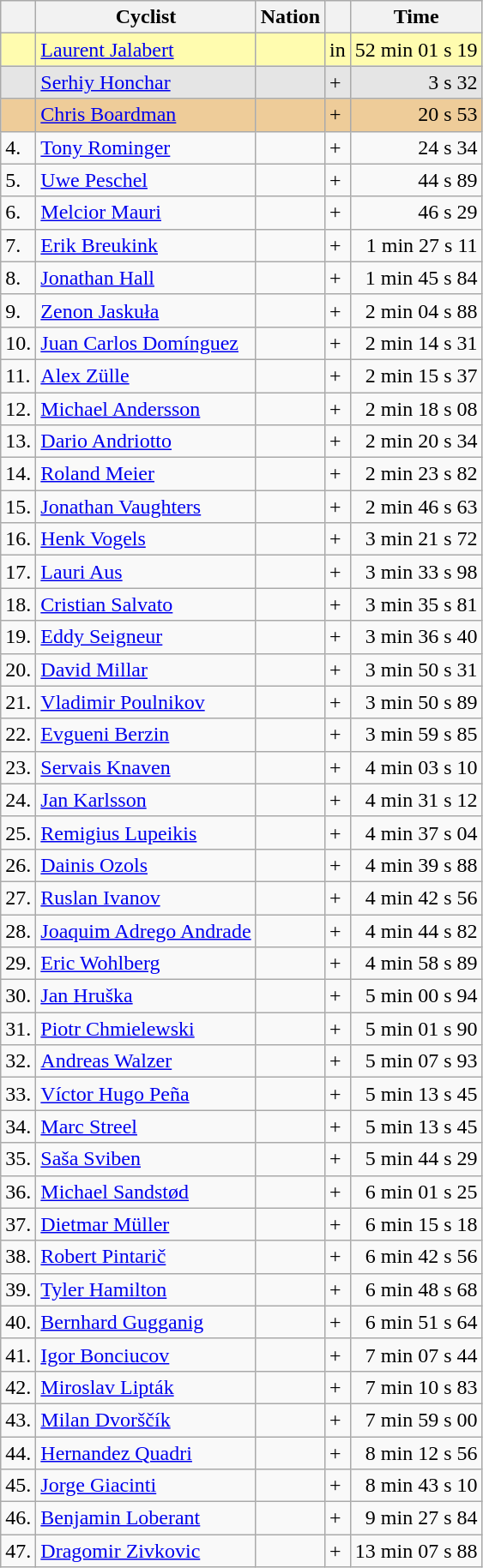<table class="wikitable">
<tr>
<th scope=col></th>
<th scope=col>Cyclist</th>
<th scope=col>Nation</th>
<th scope=col></th>
<th scope=col>Time</th>
</tr>
<tr bgcolor=fffcaf>
<td></td>
<td><a href='#'>Laurent Jalabert</a></td>
<td></td>
<td>in</td>
<td>52 min 01 s 19</td>
</tr>
<tr bgcolor=e5e5e5>
<td></td>
<td><a href='#'>Serhiy Honchar</a></td>
<td></td>
<td>+</td>
<td align=right>3 s 32</td>
</tr>
<tr bgcolor=eecc99>
<td></td>
<td><a href='#'>Chris Boardman</a></td>
<td></td>
<td>+</td>
<td align=right>20 s 53</td>
</tr>
<tr>
<td>4.</td>
<td><a href='#'>Tony Rominger</a></td>
<td></td>
<td>+</td>
<td align=right>24 s 34</td>
</tr>
<tr>
<td>5.</td>
<td><a href='#'>Uwe Peschel</a></td>
<td></td>
<td>+</td>
<td align=right>44 s 89</td>
</tr>
<tr>
<td>6.</td>
<td><a href='#'>Melcior Mauri</a></td>
<td></td>
<td>+</td>
<td align=right>46 s 29</td>
</tr>
<tr>
<td>7.</td>
<td><a href='#'>Erik Breukink</a></td>
<td></td>
<td>+</td>
<td align=right>1 min 27 s 11</td>
</tr>
<tr>
<td>8.</td>
<td><a href='#'>Jonathan Hall</a></td>
<td></td>
<td>+</td>
<td align=right>1 min 45 s 84</td>
</tr>
<tr>
<td>9.</td>
<td><a href='#'>Zenon Jaskuła</a></td>
<td></td>
<td>+</td>
<td align=right>2 min 04 s 88</td>
</tr>
<tr>
<td>10.</td>
<td><a href='#'>Juan Carlos Domínguez</a></td>
<td></td>
<td>+</td>
<td align=right>2 min 14 s 31</td>
</tr>
<tr>
<td>11.</td>
<td><a href='#'>Alex Zülle</a></td>
<td></td>
<td>+</td>
<td align=right>2 min 15 s 37</td>
</tr>
<tr>
<td>12.</td>
<td><a href='#'>Michael Andersson</a></td>
<td></td>
<td>+</td>
<td align=right>2 min 18 s 08</td>
</tr>
<tr>
<td>13.</td>
<td><a href='#'>Dario Andriotto</a></td>
<td></td>
<td>+</td>
<td align=right>2 min 20 s 34</td>
</tr>
<tr>
<td>14.</td>
<td><a href='#'>Roland Meier</a></td>
<td></td>
<td>+</td>
<td align=right>2 min 23 s 82</td>
</tr>
<tr>
<td>15.</td>
<td><a href='#'>Jonathan Vaughters</a></td>
<td></td>
<td>+</td>
<td align=right>2 min 46 s 63</td>
</tr>
<tr>
<td>16.</td>
<td><a href='#'>Henk Vogels</a></td>
<td></td>
<td>+</td>
<td align=right>3 min 21 s 72</td>
</tr>
<tr>
<td>17.</td>
<td><a href='#'>Lauri Aus</a></td>
<td></td>
<td>+</td>
<td align=right>3 min 33 s 98</td>
</tr>
<tr>
<td>18.</td>
<td><a href='#'>Cristian Salvato</a></td>
<td></td>
<td>+</td>
<td align=right>3 min 35 s 81</td>
</tr>
<tr>
<td>19.</td>
<td><a href='#'>Eddy Seigneur</a></td>
<td></td>
<td>+</td>
<td align=right>3 min 36 s 40</td>
</tr>
<tr>
<td>20.</td>
<td><a href='#'>David Millar</a></td>
<td></td>
<td>+</td>
<td align=right>3 min 50 s 31</td>
</tr>
<tr>
<td>21.</td>
<td><a href='#'>Vladimir Poulnikov</a></td>
<td></td>
<td>+</td>
<td align=right>3 min 50 s 89</td>
</tr>
<tr>
<td>22.</td>
<td><a href='#'>Evgueni Berzin</a></td>
<td></td>
<td>+</td>
<td align=right>3 min 59 s 85</td>
</tr>
<tr>
<td>23.</td>
<td><a href='#'>Servais Knaven</a></td>
<td></td>
<td>+</td>
<td align=right>4 min 03 s 10</td>
</tr>
<tr>
<td>24.</td>
<td><a href='#'>Jan Karlsson</a></td>
<td></td>
<td>+</td>
<td align=right>4 min 31 s 12</td>
</tr>
<tr>
<td>25.</td>
<td><a href='#'>Remigius Lupeikis</a></td>
<td></td>
<td>+</td>
<td align=right>4 min 37 s 04</td>
</tr>
<tr>
<td>26.</td>
<td><a href='#'>Dainis Ozols</a></td>
<td></td>
<td>+</td>
<td align=right>4 min 39 s 88</td>
</tr>
<tr>
<td>27.</td>
<td><a href='#'>Ruslan Ivanov</a></td>
<td></td>
<td>+</td>
<td align=right>4 min 42 s 56</td>
</tr>
<tr>
<td>28.</td>
<td><a href='#'>Joaquim Adrego Andrade</a></td>
<td></td>
<td>+</td>
<td align=right>4 min 44 s 82</td>
</tr>
<tr>
<td>29.</td>
<td><a href='#'>Eric Wohlberg</a></td>
<td></td>
<td>+</td>
<td align=right>4 min 58 s 89</td>
</tr>
<tr>
<td>30.</td>
<td><a href='#'>Jan Hruška</a></td>
<td></td>
<td>+</td>
<td align=right>5 min 00 s 94</td>
</tr>
<tr>
<td>31.</td>
<td><a href='#'>Piotr Chmielewski</a></td>
<td></td>
<td>+</td>
<td align=right>5 min 01 s 90</td>
</tr>
<tr>
<td>32.</td>
<td><a href='#'>Andreas Walzer</a></td>
<td></td>
<td>+</td>
<td align=right>5 min 07 s 93</td>
</tr>
<tr>
<td>33.</td>
<td><a href='#'>Víctor Hugo Peña</a></td>
<td></td>
<td>+</td>
<td align=right>5 min 13 s 45</td>
</tr>
<tr>
<td>34.</td>
<td><a href='#'>Marc Streel</a></td>
<td></td>
<td>+</td>
<td align=right>5 min 13 s 45</td>
</tr>
<tr>
<td>35.</td>
<td><a href='#'>Saša Sviben</a></td>
<td></td>
<td>+</td>
<td align=right>5 min 44 s 29</td>
</tr>
<tr>
<td>36.</td>
<td><a href='#'>Michael Sandstød</a></td>
<td></td>
<td>+</td>
<td align=right>6 min 01 s 25</td>
</tr>
<tr>
<td>37.</td>
<td><a href='#'>Dietmar Müller</a></td>
<td></td>
<td>+</td>
<td align=right>6 min 15 s 18</td>
</tr>
<tr>
<td>38.</td>
<td><a href='#'>Robert Pintarič</a></td>
<td></td>
<td>+</td>
<td align=right>6 min 42 s 56</td>
</tr>
<tr>
<td>39.</td>
<td><a href='#'>Tyler Hamilton</a></td>
<td></td>
<td>+</td>
<td align=right>6 min 48 s 68</td>
</tr>
<tr>
<td>40.</td>
<td><a href='#'>Bernhard Gugganig</a></td>
<td></td>
<td>+</td>
<td align=right>6 min 51 s 64</td>
</tr>
<tr>
<td>41.</td>
<td><a href='#'>Igor Bonciucov</a></td>
<td></td>
<td>+</td>
<td align=right>7 min 07 s 44</td>
</tr>
<tr>
<td>42.</td>
<td><a href='#'>Miroslav Lipták</a></td>
<td></td>
<td>+</td>
<td align=right>7 min 10 s 83</td>
</tr>
<tr>
<td>43.</td>
<td><a href='#'>Milan Dvorščík</a></td>
<td></td>
<td>+</td>
<td align=right>7 min 59 s 00</td>
</tr>
<tr>
<td>44.</td>
<td><a href='#'>Hernandez Quadri</a></td>
<td></td>
<td>+</td>
<td align=right>8 min 12 s 56</td>
</tr>
<tr>
<td>45.</td>
<td><a href='#'>Jorge Giacinti</a></td>
<td></td>
<td>+</td>
<td align=right>8 min 43 s 10</td>
</tr>
<tr>
<td>46.</td>
<td><a href='#'>Benjamin Loberant</a></td>
<td></td>
<td>+</td>
<td align=right>9 min 27 s 84</td>
</tr>
<tr>
<td>47.</td>
<td><a href='#'>Dragomir Zivkovic</a></td>
<td></td>
<td>+</td>
<td align=right>13 min 07 s 88</td>
</tr>
</table>
